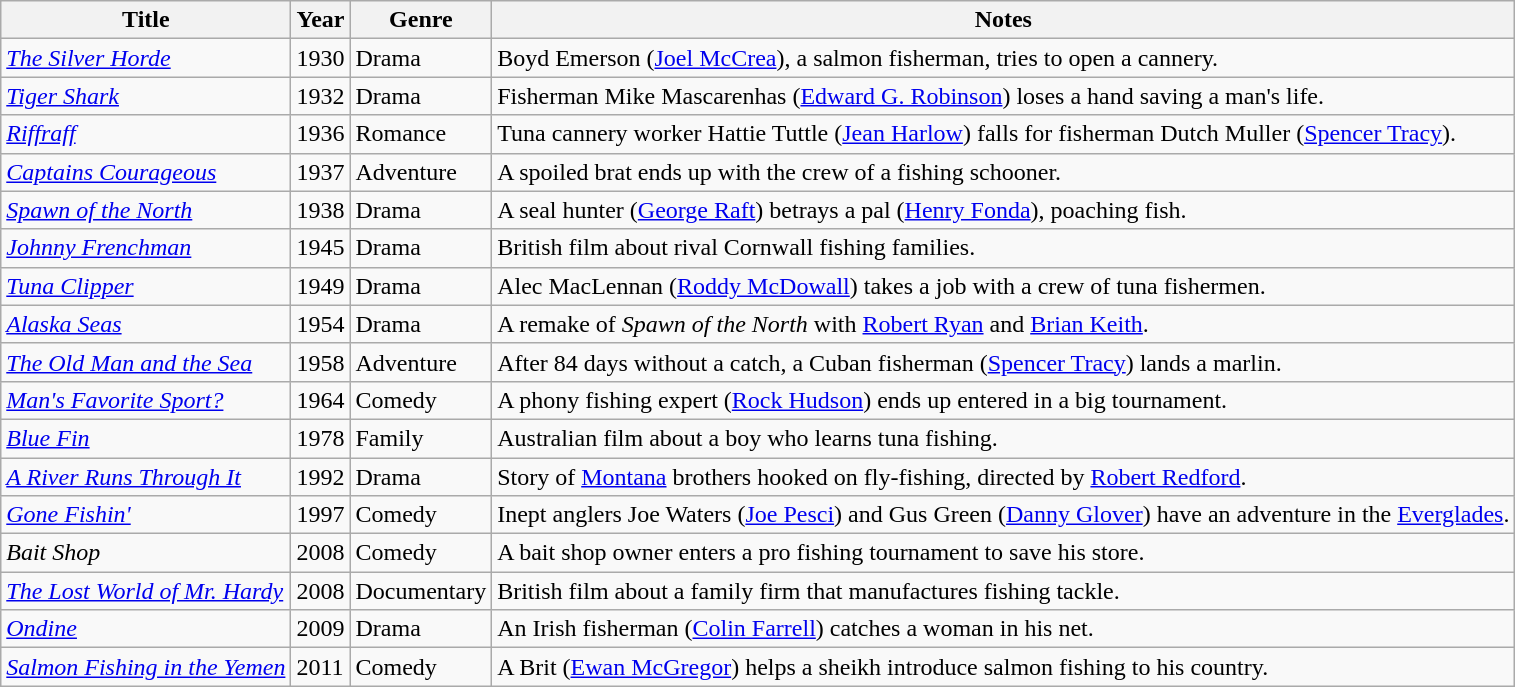<table class="wikitable sortable">
<tr>
<th>Title</th>
<th>Year</th>
<th>Genre</th>
<th>Notes</th>
</tr>
<tr>
<td><em><a href='#'>The Silver Horde</a></em></td>
<td>1930</td>
<td>Drama</td>
<td>Boyd Emerson (<a href='#'>Joel McCrea</a>), a salmon fisherman, tries to open a cannery.</td>
</tr>
<tr>
<td><em><a href='#'>Tiger Shark</a></em></td>
<td>1932</td>
<td>Drama</td>
<td>Fisherman Mike Mascarenhas (<a href='#'>Edward G. Robinson</a>) loses a hand saving a man's life.</td>
</tr>
<tr>
<td><em><a href='#'>Riffraff</a></em></td>
<td>1936</td>
<td>Romance</td>
<td>Tuna cannery worker Hattie Tuttle (<a href='#'>Jean Harlow</a>) falls for fisherman Dutch Muller (<a href='#'>Spencer Tracy</a>).</td>
</tr>
<tr>
<td><em><a href='#'>Captains Courageous</a></em></td>
<td>1937</td>
<td>Adventure</td>
<td>A spoiled brat ends up with the crew of a fishing schooner.</td>
</tr>
<tr>
<td><em><a href='#'>Spawn of the North</a></em></td>
<td>1938</td>
<td>Drama</td>
<td>A seal hunter (<a href='#'>George Raft</a>) betrays a pal (<a href='#'>Henry Fonda</a>), poaching fish.</td>
</tr>
<tr>
<td><em><a href='#'>Johnny Frenchman</a></em></td>
<td>1945</td>
<td>Drama</td>
<td>British film about rival Cornwall fishing families.</td>
</tr>
<tr>
<td><em><a href='#'>Tuna Clipper</a></em></td>
<td>1949</td>
<td>Drama</td>
<td>Alec MacLennan (<a href='#'>Roddy McDowall</a>) takes a job with a crew of tuna fishermen.</td>
</tr>
<tr>
<td><em><a href='#'>Alaska Seas</a></em></td>
<td>1954</td>
<td>Drama</td>
<td>A remake of <em>Spawn of the North</em> with <a href='#'>Robert Ryan</a> and <a href='#'>Brian Keith</a>.</td>
</tr>
<tr>
<td><em><a href='#'>The Old Man and the Sea</a></em></td>
<td>1958</td>
<td>Adventure</td>
<td>After 84 days without a catch, a Cuban fisherman (<a href='#'>Spencer Tracy</a>) lands a marlin.</td>
</tr>
<tr>
<td><em><a href='#'>Man's Favorite Sport?</a></em></td>
<td>1964</td>
<td>Comedy</td>
<td>A phony fishing expert (<a href='#'>Rock Hudson</a>) ends up entered in a big tournament.</td>
</tr>
<tr>
<td><em><a href='#'>Blue Fin</a></em></td>
<td>1978</td>
<td>Family</td>
<td>Australian film about a boy who learns tuna fishing.</td>
</tr>
<tr>
<td><em><a href='#'>A River Runs Through It</a></em></td>
<td>1992</td>
<td>Drama</td>
<td>Story of <a href='#'>Montana</a> brothers hooked on fly-fishing, directed by <a href='#'>Robert Redford</a>.</td>
</tr>
<tr>
<td><em><a href='#'>Gone Fishin'</a></em></td>
<td>1997</td>
<td>Comedy</td>
<td>Inept anglers Joe Waters (<a href='#'>Joe Pesci</a>) and Gus Green (<a href='#'>Danny Glover</a>) have an adventure in the <a href='#'>Everglades</a>.</td>
</tr>
<tr>
<td><em>Bait Shop</em></td>
<td>2008</td>
<td>Comedy</td>
<td>A bait shop owner enters a pro fishing tournament to save his store.</td>
</tr>
<tr>
<td><em><a href='#'>The Lost World of Mr. Hardy</a></em></td>
<td>2008</td>
<td>Documentary</td>
<td>British film about a family firm that manufactures fishing tackle.</td>
</tr>
<tr>
<td><em><a href='#'>Ondine</a></em></td>
<td>2009</td>
<td>Drama</td>
<td>An Irish fisherman (<a href='#'>Colin Farrell</a>) catches a woman in his net.</td>
</tr>
<tr>
<td><em><a href='#'>Salmon Fishing in the Yemen</a></em></td>
<td>2011</td>
<td>Comedy</td>
<td>A Brit (<a href='#'>Ewan McGregor</a>) helps a sheikh introduce salmon fishing to his country.</td>
</tr>
</table>
